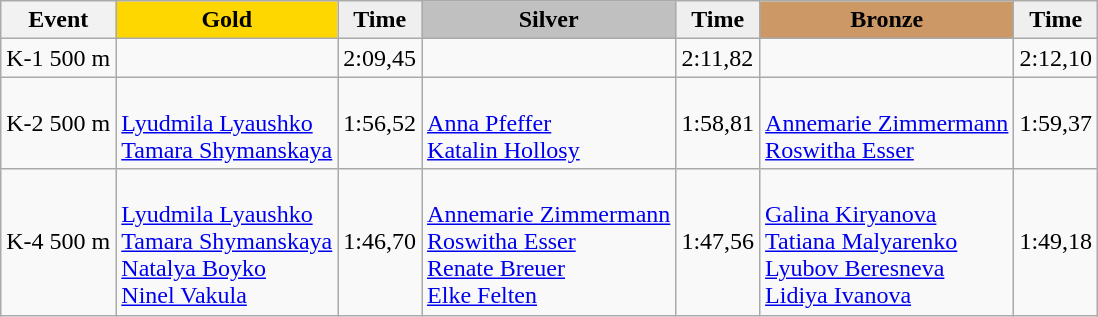<table class="wikitable">
<tr>
<th>Event</th>
<td align=center bgcolor="gold"><strong>Gold</strong></td>
<td align=center bgcolor="EFEFEF"><strong>Time</strong></td>
<td align=center bgcolor="silver"><strong>Silver</strong></td>
<td align=center bgcolor="EFEFEF"><strong>Time</strong></td>
<td align=center bgcolor="CC9966"><strong>Bronze</strong></td>
<td align=center bgcolor="EFEFEF"><strong>Time</strong></td>
</tr>
<tr>
<td>K-1 500 m</td>
<td></td>
<td>2:09,45</td>
<td></td>
<td>2:11,82</td>
<td></td>
<td>2:12,10</td>
</tr>
<tr>
<td>K-2 500 m</td>
<td><br><a href='#'>Lyudmila Lyaushko</a><br><a href='#'>Tamara Shymanskaya</a></td>
<td>1:56,52</td>
<td><br><a href='#'>Anna Pfeffer</a><br><a href='#'>Katalin Hollosy</a></td>
<td>1:58,81</td>
<td><br><a href='#'>Annemarie Zimmermann</a><br><a href='#'>Roswitha Esser</a></td>
<td>1:59,37</td>
</tr>
<tr>
<td>K-4 500 m</td>
<td><br><a href='#'>Lyudmila Lyaushko</a><br><a href='#'>Tamara Shymanskaya</a><br><a href='#'>Natalya Boyko</a><br><a href='#'>Ninel Vakula</a></td>
<td>1:46,70</td>
<td><br><a href='#'>Annemarie Zimmermann</a><br><a href='#'>Roswitha Esser</a><br><a href='#'>Renate Breuer</a><br><a href='#'>Elke Felten</a></td>
<td>1:47,56</td>
<td><br><a href='#'>Galina Kiryanova</a><br><a href='#'>Tatiana Malyarenko</a><br><a href='#'>Lyubov Beresneva</a><br><a href='#'>Lidiya Ivanova</a></td>
<td>1:49,18</td>
</tr>
</table>
